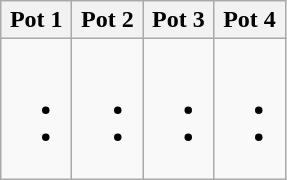<table class="wikitable">
<tr>
<th width=25%>Pot 1</th>
<th width=25%>Pot 2</th>
<th width=25%>Pot 3</th>
<th width=25%>Pot 4</th>
</tr>
<tr style="vertical-align: top;">
<td><br><ul><li></li><li></li></ul></td>
<td><br><ul><li></li><li></li></ul></td>
<td><br><ul><li></li><li></li></ul></td>
<td><br><ul><li></li><li></li></ul></td>
</tr>
</table>
